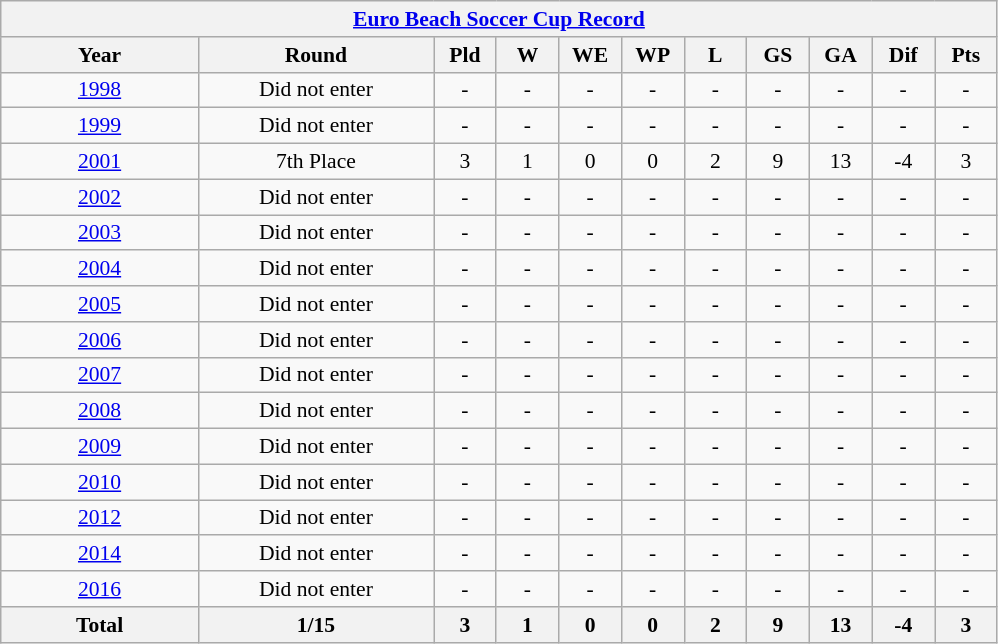<table class="wikitable" style="text-align: center;font-size:90%;">
<tr>
<th colspan=11><a href='#'>Euro Beach Soccer Cup Record</a></th>
</tr>
<tr>
<th width=125>Year</th>
<th width=150>Round</th>
<th width=35>Pld</th>
<th width=35>W</th>
<th width=35>WE</th>
<th width=35>WP</th>
<th width=35>L</th>
<th width=35>GS</th>
<th width=35>GA</th>
<th width=35>Dif</th>
<th width=35>Pts</th>
</tr>
<tr>
<td> <a href='#'>1998</a></td>
<td>Did not enter</td>
<td>-</td>
<td>-</td>
<td>-</td>
<td>-</td>
<td>-</td>
<td>-</td>
<td>-</td>
<td>-</td>
<td>-</td>
</tr>
<tr>
<td> <a href='#'>1999</a></td>
<td>Did not enter</td>
<td>-</td>
<td>-</td>
<td>-</td>
<td>-</td>
<td>-</td>
<td>-</td>
<td>-</td>
<td>-</td>
<td>-</td>
</tr>
<tr>
<td> <a href='#'>2001</a></td>
<td>7th Place</td>
<td>3</td>
<td>1</td>
<td>0</td>
<td>0</td>
<td>2</td>
<td>9</td>
<td>13</td>
<td>-4</td>
<td>3</td>
</tr>
<tr>
<td> <a href='#'>2002</a></td>
<td>Did not enter</td>
<td>-</td>
<td>-</td>
<td>-</td>
<td>-</td>
<td>-</td>
<td>-</td>
<td>-</td>
<td>-</td>
<td>-</td>
</tr>
<tr>
<td> <a href='#'>2003</a></td>
<td>Did not enter</td>
<td>-</td>
<td>-</td>
<td>-</td>
<td>-</td>
<td>-</td>
<td>-</td>
<td>-</td>
<td>-</td>
<td>-</td>
</tr>
<tr>
<td> <a href='#'>2004</a></td>
<td>Did not enter</td>
<td>-</td>
<td>-</td>
<td>-</td>
<td>-</td>
<td>-</td>
<td>-</td>
<td>-</td>
<td>-</td>
<td>-</td>
</tr>
<tr>
<td> <a href='#'>2005</a></td>
<td>Did not enter</td>
<td>-</td>
<td>-</td>
<td>-</td>
<td>-</td>
<td>-</td>
<td>-</td>
<td>-</td>
<td>-</td>
<td>-</td>
</tr>
<tr>
<td> <a href='#'>2006</a></td>
<td>Did not enter</td>
<td>-</td>
<td>-</td>
<td>-</td>
<td>-</td>
<td>-</td>
<td>-</td>
<td>-</td>
<td>-</td>
<td>-</td>
</tr>
<tr>
<td> <a href='#'>2007</a></td>
<td>Did not enter</td>
<td>-</td>
<td>-</td>
<td>-</td>
<td>-</td>
<td>-</td>
<td>-</td>
<td>-</td>
<td>-</td>
<td>-</td>
</tr>
<tr>
<td> <a href='#'>2008</a></td>
<td>Did not enter</td>
<td>-</td>
<td>-</td>
<td>-</td>
<td>-</td>
<td>-</td>
<td>-</td>
<td>-</td>
<td>-</td>
<td>-</td>
</tr>
<tr>
<td> <a href='#'>2009</a></td>
<td>Did not enter</td>
<td>-</td>
<td>-</td>
<td>-</td>
<td>-</td>
<td>-</td>
<td>-</td>
<td>-</td>
<td>-</td>
<td>-</td>
</tr>
<tr>
<td> <a href='#'>2010</a></td>
<td>Did not enter</td>
<td>-</td>
<td>-</td>
<td>-</td>
<td>-</td>
<td>-</td>
<td>-</td>
<td>-</td>
<td>-</td>
<td>-</td>
</tr>
<tr>
<td> <a href='#'>2012</a></td>
<td>Did not enter</td>
<td>-</td>
<td>-</td>
<td>-</td>
<td>-</td>
<td>-</td>
<td>-</td>
<td>-</td>
<td>-</td>
<td>-</td>
</tr>
<tr>
<td> <a href='#'>2014</a></td>
<td>Did not enter</td>
<td>-</td>
<td>-</td>
<td>-</td>
<td>-</td>
<td>-</td>
<td>-</td>
<td>-</td>
<td>-</td>
<td>-</td>
</tr>
<tr>
<td> <a href='#'>2016</a></td>
<td>Did not enter</td>
<td>-</td>
<td>-</td>
<td>-</td>
<td>-</td>
<td>-</td>
<td>-</td>
<td>-</td>
<td>-</td>
<td>-</td>
</tr>
<tr>
<th><strong>Total</strong></th>
<th>1/15</th>
<th>3</th>
<th>1</th>
<th>0</th>
<th>0</th>
<th>2</th>
<th>9</th>
<th>13</th>
<th>-4</th>
<th>3</th>
</tr>
</table>
